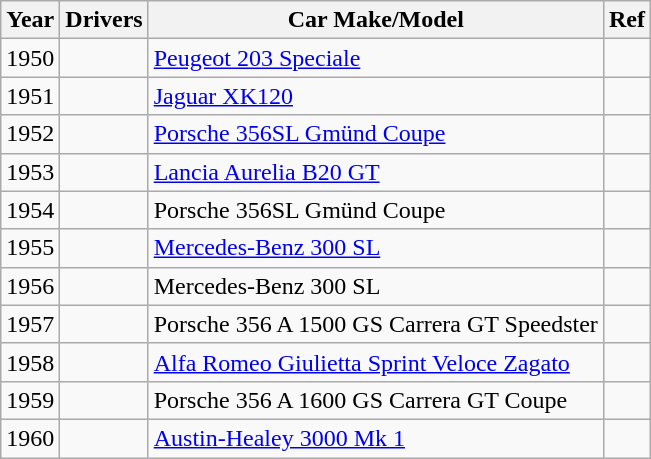<table class="wikitable">
<tr>
<th>Year</th>
<th>Drivers</th>
<th>Car Make/Model</th>
<th>Ref</th>
</tr>
<tr>
<td>1950</td>
<td> </td>
<td><a href='#'>Peugeot 203 Speciale</a></td>
<td></td>
</tr>
<tr>
<td>1951</td>
<td> </td>
<td><a href='#'>Jaguar XK120</a></td>
<td></td>
</tr>
<tr>
<td>1952</td>
<td> </td>
<td><a href='#'>Porsche 356SL Gmünd Coupe</a></td>
<td></td>
</tr>
<tr>
<td>1953</td>
<td> </td>
<td><a href='#'>Lancia Aurelia B20 GT</a></td>
<td></td>
</tr>
<tr>
<td>1954</td>
<td> </td>
<td>Porsche 356SL Gmünd Coupe</td>
<td></td>
</tr>
<tr>
<td>1955</td>
<td> </td>
<td><a href='#'>Mercedes-Benz 300 SL</a></td>
<td></td>
</tr>
<tr>
<td>1956</td>
<td> </td>
<td>Mercedes-Benz 300 SL</td>
<td></td>
</tr>
<tr>
<td>1957</td>
<td> </td>
<td>Porsche 356 A 1500 GS Carrera GT Speedster</td>
<td></td>
</tr>
<tr>
<td>1958</td>
<td> </td>
<td><a href='#'>Alfa Romeo Giulietta Sprint Veloce Zagato</a></td>
<td></td>
</tr>
<tr>
<td>1959</td>
<td> </td>
<td>Porsche 356 A 1600 GS Carrera GT Coupe</td>
<td></td>
</tr>
<tr>
<td>1960</td>
<td> </td>
<td><a href='#'>Austin-Healey 3000 Mk 1</a></td>
<td></td>
</tr>
</table>
